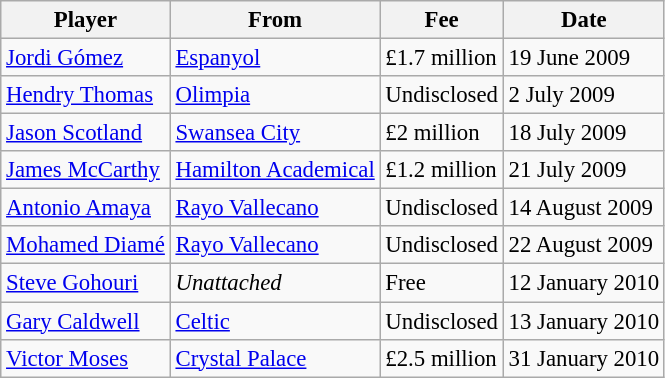<table class="wikitable" style="text-align:center; font-size:95%; text-align:left">
<tr>
<th>Player</th>
<th>From</th>
<th>Fee</th>
<th>Date</th>
</tr>
<tr --->
<td> <a href='#'>Jordi Gómez</a></td>
<td> <a href='#'>Espanyol</a></td>
<td>£1.7 million</td>
<td>19 June 2009</td>
</tr>
<tr --->
<td> <a href='#'>Hendry Thomas</a></td>
<td> <a href='#'>Olimpia</a></td>
<td>Undisclosed</td>
<td>2 July 2009</td>
</tr>
<tr --->
<td> <a href='#'>Jason Scotland</a></td>
<td> <a href='#'>Swansea City</a></td>
<td>£2 million</td>
<td>18 July 2009</td>
</tr>
<tr --->
<td> <a href='#'>James McCarthy</a></td>
<td> <a href='#'>Hamilton Academical</a></td>
<td>£1.2 million</td>
<td>21 July 2009</td>
</tr>
<tr --->
<td> <a href='#'>Antonio Amaya</a></td>
<td> <a href='#'>Rayo Vallecano</a></td>
<td>Undisclosed</td>
<td>14 August 2009</td>
</tr>
<tr --->
<td> <a href='#'>Mohamed Diamé</a></td>
<td> <a href='#'>Rayo Vallecano</a></td>
<td>Undisclosed</td>
<td>22 August 2009</td>
</tr>
<tr --->
<td> <a href='#'>Steve Gohouri</a></td>
<td><em>Unattached</em></td>
<td>Free</td>
<td>12 January 2010</td>
</tr>
<tr --->
<td> <a href='#'>Gary Caldwell</a></td>
<td> <a href='#'>Celtic</a></td>
<td>Undisclosed</td>
<td>13 January 2010</td>
</tr>
<tr --->
<td> <a href='#'>Victor Moses</a></td>
<td> <a href='#'>Crystal Palace</a></td>
<td>£2.5 million</td>
<td>31 January 2010</td>
</tr>
</table>
